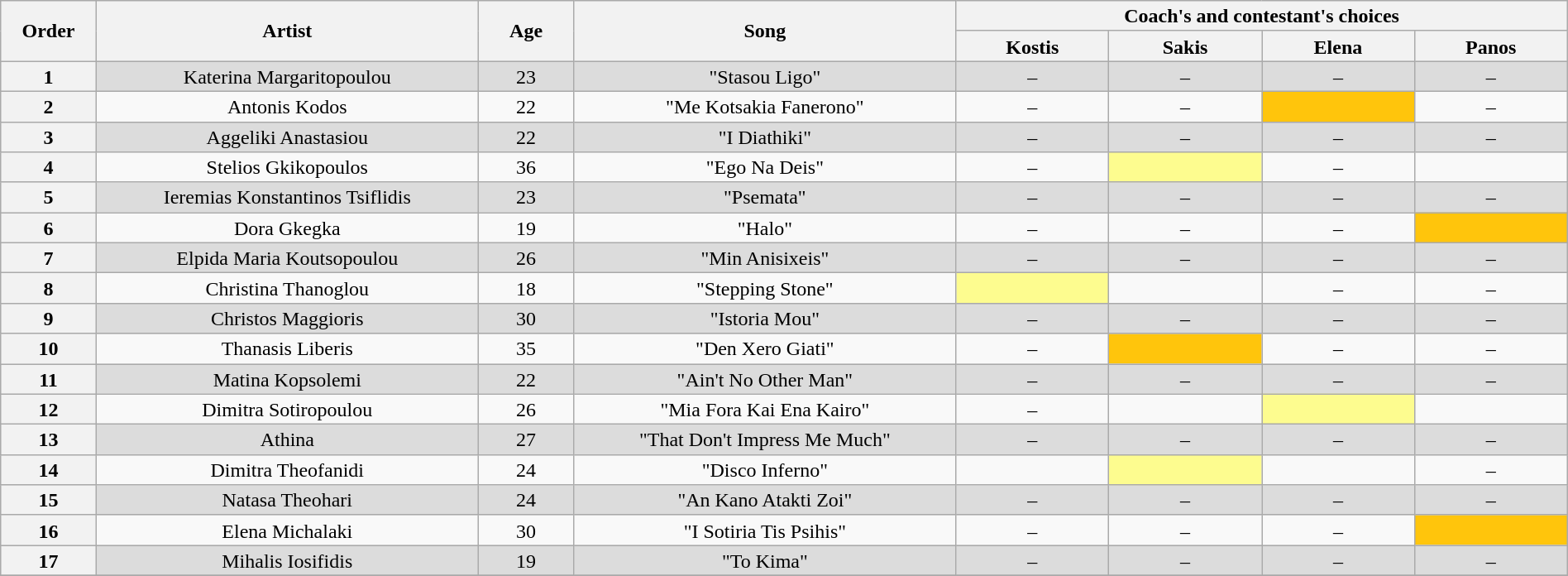<table class="wikitable" style="text-align:center; line-height:17px; width:100%;">
<tr>
<th scope="col" rowspan="2" width="05%">Order</th>
<th scope="col" rowspan="2" width="20%">Artist</th>
<th scope="col" rowspan="2" width="05%">Age</th>
<th scope="col" rowspan="2" width="20%">Song</th>
<th scope="col" colspan="4" width="32%">Coach's and contestant's choices</th>
</tr>
<tr>
<th width="08%">Kostis</th>
<th width="08%">Sakis</th>
<th width="08%">Elena</th>
<th width="08%">Panos</th>
</tr>
<tr style="background: #DCDCDC;" |>
<th>1</th>
<td>Katerina Margaritopoulou</td>
<td>23</td>
<td>"Stasou Ligo"</td>
<td>–</td>
<td>–</td>
<td>–</td>
<td>–</td>
</tr>
<tr>
<th>2</th>
<td>Antonis Kodos</td>
<td>22</td>
<td>"Me Kotsakia Fanerono"</td>
<td>–</td>
<td>–</td>
<td style="background: #FFC50C;"></td>
<td>–</td>
</tr>
<tr style="background: #DCDCDC;" |>
<th>3</th>
<td>Aggeliki Anastasiou</td>
<td>22</td>
<td>"I Diathiki"</td>
<td>–</td>
<td>–</td>
<td>–</td>
<td>–</td>
</tr>
<tr>
<th>4</th>
<td>Stelios Gkikopoulos</td>
<td>36</td>
<td>"Ego Na Deis"</td>
<td>–</td>
<td style="background: #fdfc8f;"></td>
<td>–</td>
<td></td>
</tr>
<tr style="background: #DCDCDC;" |>
<th>5</th>
<td>Ieremias Konstantinos Tsiflidis</td>
<td>23</td>
<td>"Psemata"</td>
<td>–</td>
<td>–</td>
<td>–</td>
<td>–</td>
</tr>
<tr>
<th>6</th>
<td>Dora Gkegka</td>
<td>19</td>
<td>"Halo"</td>
<td>–</td>
<td>–</td>
<td>–</td>
<td style="background: #FFC50C;"></td>
</tr>
<tr style="background: #DCDCDC;" |>
<th>7</th>
<td>Elpida Maria Koutsopoulou</td>
<td>26</td>
<td>"Min Anisixeis"</td>
<td>–</td>
<td>–</td>
<td>–</td>
<td>–</td>
</tr>
<tr>
<th>8</th>
<td>Christina Thanoglou</td>
<td>18</td>
<td>"Stepping Stone"</td>
<td style="background: #fdfc8f;"></td>
<td></td>
<td>–</td>
<td>–</td>
</tr>
<tr style="background: #DCDCDC;" |>
<th>9</th>
<td>Christos Maggioris</td>
<td>30</td>
<td>"Istoria Mou"</td>
<td>–</td>
<td>–</td>
<td>–</td>
<td>–</td>
</tr>
<tr>
<th>10</th>
<td>Thanasis Liberis</td>
<td>35</td>
<td>"Den Xero Giati"</td>
<td>–</td>
<td style="background: #FFC50C;"></td>
<td>–</td>
<td>–</td>
</tr>
<tr style="background: #DCDCDC;" |>
<th>11</th>
<td>Matina Kopsolemi</td>
<td>22</td>
<td>"Ain't No Other Man"</td>
<td>–</td>
<td>–</td>
<td>–</td>
<td>–</td>
</tr>
<tr>
<th>12</th>
<td>Dimitra Sotiropoulou</td>
<td>26</td>
<td>"Mia Fora Kai Ena Kairo"</td>
<td>–</td>
<td></td>
<td style="background: #fdfc8f;"></td>
<td></td>
</tr>
<tr style="background: #DCDCDC;" |>
<th>13</th>
<td>Athina</td>
<td>27</td>
<td>"That Don't Impress Me Much"</td>
<td>–</td>
<td>–</td>
<td>–</td>
<td>–</td>
</tr>
<tr>
<th>14</th>
<td>Dimitra Theofanidi</td>
<td>24</td>
<td>"Disco Inferno"</td>
<td></td>
<td style="background: #fdfc8f;"></td>
<td></td>
<td>–</td>
</tr>
<tr style="background: #DCDCDC;" |>
<th>15</th>
<td>Natasa Theohari</td>
<td>24</td>
<td>"An Kano Atakti Zoi"</td>
<td>–</td>
<td>–</td>
<td>–</td>
<td>–</td>
</tr>
<tr>
<th>16</th>
<td>Elena Michalaki</td>
<td>30</td>
<td>"I Sotiria Tis Psihis"</td>
<td>–</td>
<td>–</td>
<td>–</td>
<td style="background: #FFC50C;"></td>
</tr>
<tr style="background: #DCDCDC;" |>
<th>17</th>
<td>Mihalis Iosifidis</td>
<td>19</td>
<td>"To Kima"</td>
<td>–</td>
<td>–</td>
<td>–</td>
<td>–</td>
</tr>
<tr>
</tr>
</table>
